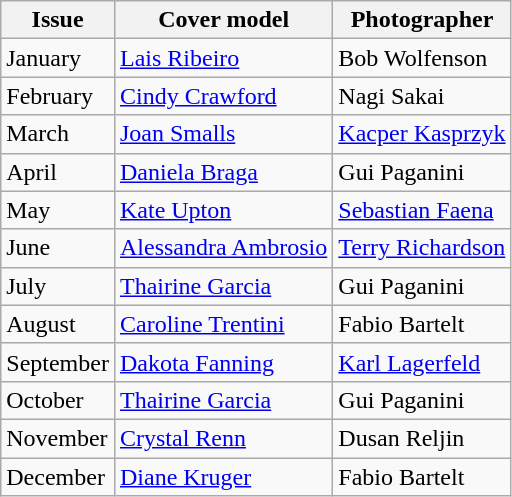<table class="sortable wikitable">
<tr>
<th>Issue</th>
<th>Cover model</th>
<th>Photographer</th>
</tr>
<tr>
<td>January</td>
<td><a href='#'>Lais Ribeiro</a></td>
<td>Bob Wolfenson</td>
</tr>
<tr>
<td>February</td>
<td><a href='#'>Cindy Crawford</a></td>
<td>Nagi Sakai</td>
</tr>
<tr>
<td>March</td>
<td><a href='#'>Joan Smalls</a></td>
<td><a href='#'>Kacper Kasprzyk</a></td>
</tr>
<tr>
<td>April</td>
<td><a href='#'>Daniela Braga</a></td>
<td>Gui Paganini</td>
</tr>
<tr>
<td>May</td>
<td><a href='#'>Kate Upton</a></td>
<td><a href='#'>Sebastian Faena</a></td>
</tr>
<tr>
<td>June</td>
<td><a href='#'>Alessandra Ambrosio</a></td>
<td><a href='#'>Terry Richardson</a></td>
</tr>
<tr>
<td>July</td>
<td><a href='#'>Thairine Garcia</a></td>
<td>Gui Paganini</td>
</tr>
<tr>
<td>August</td>
<td><a href='#'>Caroline Trentini</a></td>
<td>Fabio Bartelt</td>
</tr>
<tr>
<td>September</td>
<td><a href='#'>Dakota Fanning</a></td>
<td><a href='#'>Karl Lagerfeld</a></td>
</tr>
<tr>
<td>October</td>
<td><a href='#'>Thairine Garcia</a></td>
<td>Gui Paganini</td>
</tr>
<tr>
<td>November</td>
<td><a href='#'>Crystal Renn</a></td>
<td>Dusan Reljin</td>
</tr>
<tr>
<td>December</td>
<td><a href='#'>Diane Kruger</a></td>
<td>Fabio Bartelt</td>
</tr>
</table>
